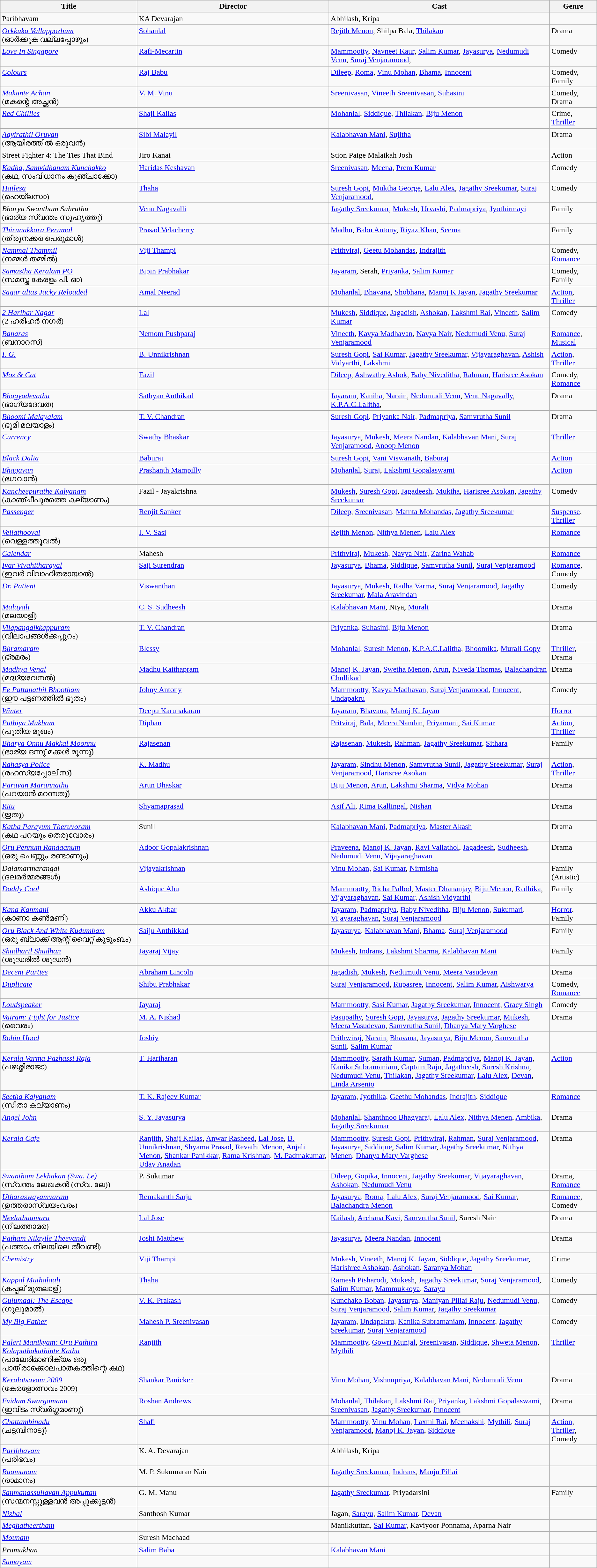<table class="wikitable">
<tr valign="top">
<th>Title</th>
<th>Director</th>
<th>Cast</th>
<th>Genre</th>
</tr>
<tr>
<td>Paribhavam</td>
<td>KA Devarajan</td>
<td>Abhilash, Kripa</td>
<td></td>
</tr>
<tr valign="top">
<td><em><a href='#'>Orkkuka Vallappozhum</a></em><br>(ഓർക്കുക വല്ലപ്പോഴും)</td>
<td><a href='#'>Sohanlal</a></td>
<td><a href='#'>Rejith Menon</a>, Shilpa Bala, <a href='#'>Thilakan</a></td>
<td>Drama</td>
</tr>
<tr valign="top">
<td><em><a href='#'>Love In Singapore</a></em></td>
<td><a href='#'>Rafi-Mecartin</a></td>
<td><a href='#'>Mammootty</a>, <a href='#'>Navneet Kaur</a>, <a href='#'>Salim Kumar</a>, <a href='#'>Jayasurya</a>, <a href='#'>Nedumudi Venu</a>, <a href='#'>Suraj Venjaramood</a>,</td>
<td>Comedy</td>
</tr>
<tr valign="top">
<td><em><a href='#'>Colours</a></em></td>
<td><a href='#'>Raj Babu</a></td>
<td><a href='#'>Dileep</a>, <a href='#'>Roma</a>, <a href='#'>Vinu Mohan</a>, <a href='#'>Bhama</a>, <a href='#'>Innocent</a></td>
<td>Comedy, Family</td>
</tr>
<tr valign="top">
<td><em><a href='#'>Makante Achan</a></em><br>(മകന്റെ അച്ഛൻ)</td>
<td><a href='#'>V. M. Vinu</a></td>
<td><a href='#'>Sreenivasan</a>, <a href='#'>Vineeth Sreenivasan</a>, <a href='#'>Suhasini</a></td>
<td>Comedy, Drama</td>
</tr>
<tr valign="top">
<td><em><a href='#'>Red Chillies</a></em></td>
<td><a href='#'>Shaji Kailas</a></td>
<td><a href='#'>Mohanlal</a>, <a href='#'>Siddique</a>, <a href='#'>Thilakan</a>, <a href='#'>Biju Menon</a></td>
<td>Crime, <a href='#'>Thriller</a></td>
</tr>
<tr valign="top">
<td><em><a href='#'>Aayirathil Oruvan</a></em><br>(ആയിരത്തിൽ ഒരുവൻ)</td>
<td><a href='#'>Sibi Malayil</a></td>
<td><a href='#'>Kalabhavan Mani</a>, <a href='#'>Sujitha</a></td>
<td>Drama</td>
</tr>
<tr>
<td>Street Fighter 4: The Ties That Bind</td>
<td>Jiro Kanai</td>
<td>Stion Paige Malaikah Josh</td>
<td>Action</td>
</tr>
<tr valign="top">
<td><em><a href='#'>Kadha, Samvidhanam Kunchakko</a></em><br>(കഥ, സംവിധാനം കുഞ്ചാക്കോ)</td>
<td><a href='#'>Haridas Keshavan</a></td>
<td><a href='#'>Sreenivasan</a>, <a href='#'>Meena</a>, <a href='#'>Prem Kumar</a></td>
<td>Comedy</td>
</tr>
<tr valign="top">
<td><em><a href='#'>Hailesa</a></em><br>(ഹെയ്‌ലസാ)</td>
<td><a href='#'>Thaha</a></td>
<td><a href='#'>Suresh Gopi</a>, <a href='#'>Muktha George</a>, <a href='#'>Lalu Alex</a>, <a href='#'>Jagathy Sreekumar</a>, <a href='#'>Suraj Venjaramood</a>,</td>
<td>Comedy</td>
</tr>
<tr valign="top">
<td><em>Bharya Swantham Suhruthu</em><br>(ഭാര്യ സ്വന്തം സുഹൃത്തു്)</td>
<td><a href='#'>Venu Nagavalli</a></td>
<td><a href='#'>Jagathy Sreekumar</a>, <a href='#'>Mukesh</a>, <a href='#'>Urvashi</a>, <a href='#'>Padmapriya</a>, <a href='#'>Jyothirmayi</a></td>
<td>Family</td>
</tr>
<tr valign="top">
<td><em><a href='#'>Thirunakkara Perumal</a></em><br>(തിരുനക്കര പെരുമാൾ)</td>
<td><a href='#'>Prasad Velacherry</a></td>
<td><a href='#'>Madhu</a>, <a href='#'>Babu Antony</a>, <a href='#'>Riyaz Khan</a>, <a href='#'>Seema</a></td>
<td>Family</td>
</tr>
<tr valign="top">
<td><em><a href='#'>Nammal Thammil</a></em><br>(നമ്മൾ തമ്മിൽ)</td>
<td><a href='#'>Viji Thampi</a></td>
<td><a href='#'>Prithviraj</a>, <a href='#'>Geetu Mohandas</a>, <a href='#'>Indrajith</a></td>
<td>Comedy, <a href='#'>Romance</a></td>
</tr>
<tr valign="top">
<td><em><a href='#'>Samastha Keralam PO</a></em><br>(സമസ്ത കേരളം പി. ഓ)</td>
<td><a href='#'>Bipin Prabhakar</a></td>
<td><a href='#'>Jayaram</a>, Serah, <a href='#'>Priyanka</a>, <a href='#'>Salim Kumar</a></td>
<td>Comedy, Family</td>
</tr>
<tr valign="top">
<td><em><a href='#'>Sagar alias Jacky Reloaded</a></em></td>
<td><a href='#'>Amal Neerad</a></td>
<td><a href='#'>Mohanlal</a>, <a href='#'>Bhavana</a>, <a href='#'>Shobhana</a>, <a href='#'>Manoj K Jayan</a>, <a href='#'>Jagathy Sreekumar</a></td>
<td><a href='#'>Action</a>, <a href='#'>Thriller</a></td>
</tr>
<tr valign="top">
<td><em><a href='#'>2 Harihar Nagar</a></em><br> (2 ഹരിഹർ നഗർ)</td>
<td><a href='#'>Lal</a></td>
<td><a href='#'>Mukesh</a>, <a href='#'>Siddique</a>, <a href='#'>Jagadish</a>, <a href='#'>Ashokan</a>, <a href='#'>Lakshmi Rai</a>, <a href='#'>Vineeth</a>, <a href='#'>Salim Kumar</a></td>
<td>Comedy</td>
</tr>
<tr valign="top">
<td><em><a href='#'>Banaras</a></em><br>(ബനാറസ്‌)</td>
<td><a href='#'>Nemom Pushparaj</a></td>
<td><a href='#'>Vineeth</a>, <a href='#'>Kavya Madhavan</a>, <a href='#'>Navya Nair</a>, <a href='#'>Nedumudi Venu</a>, <a href='#'>Suraj Venjaramood</a></td>
<td><a href='#'>Romance</a>, <a href='#'>Musical</a></td>
</tr>
<tr valign="top">
<td><em><a href='#'>I. G.</a></em></td>
<td><a href='#'>B. Unnikrishnan</a></td>
<td><a href='#'>Suresh Gopi</a>, <a href='#'>Sai Kumar</a>, <a href='#'>Jagathy Sreekumar</a>, <a href='#'>Vijayaraghavan</a>, <a href='#'>Ashish Vidyarthi</a>, <a href='#'>Lakshmi</a></td>
<td><a href='#'>Action</a>, <a href='#'>Thriller</a></td>
</tr>
<tr valign="top">
<td><em><a href='#'>Moz & Cat</a></em></td>
<td><a href='#'>Fazil</a></td>
<td><a href='#'>Dileep</a>, <a href='#'>Ashwathy Ashok</a>, <a href='#'>Baby Niveditha</a>, <a href='#'>Rahman</a>, <a href='#'>Harisree Asokan</a></td>
<td>Comedy, <a href='#'>Romance</a></td>
</tr>
<tr valign="top">
<td><em><a href='#'>Bhagyadevatha</a></em><br>(ഭാഗ്യദേവത)</td>
<td><a href='#'>Sathyan Anthikad</a></td>
<td><a href='#'>Jayaram</a>, <a href='#'>Kaniha</a>, <a href='#'>Narain</a>, <a href='#'>Nedumudi Venu</a>, <a href='#'>Venu Nagavally</a>, <a href='#'>K.P.A.C.Lalitha</a>,</td>
<td>Drama</td>
</tr>
<tr valign="top">
<td><em><a href='#'>Bhoomi Malayalam</a></em><br>(ഭൂമി മലയാളം)</td>
<td><a href='#'>T. V. Chandran</a></td>
<td><a href='#'>Suresh Gopi</a>, <a href='#'>Priyanka Nair</a>, <a href='#'>Padmapriya</a>, <a href='#'>Samvrutha Sunil</a></td>
<td>Drama</td>
</tr>
<tr valign="top">
<td><em><a href='#'>Currency</a></em></td>
<td><a href='#'>Swathy Bhaskar</a></td>
<td><a href='#'>Jayasurya</a>, <a href='#'>Mukesh</a>, <a href='#'>Meera Nandan</a>, <a href='#'>Kalabhavan Mani</a>, <a href='#'>Suraj Venjaramood</a>, <a href='#'>Anoop Menon</a></td>
<td><a href='#'>Thriller</a></td>
</tr>
<tr valign="top">
<td><em><a href='#'>Black Dalia</a></em></td>
<td><a href='#'>Baburaj</a></td>
<td><a href='#'>Suresh Gopi</a>, <a href='#'>Vani Viswanath</a>, <a href='#'>Baburaj</a></td>
<td><a href='#'>Action</a></td>
</tr>
<tr>
</tr>
<tr valign="top">
<td><em><a href='#'>Bhagavan</a></em><br>(ഭഗവാൻ)</td>
<td><a href='#'>Prashanth Mampilly</a></td>
<td><a href='#'>Mohanlal</a>, <a href='#'>Suraj</a>, <a href='#'>Lakshmi Gopalaswami</a></td>
<td><a href='#'>Action</a></td>
</tr>
<tr valign="top">
<td><em><a href='#'>Kancheepurathe Kalyanam</a></em><br>(കാഞ്ചീപുരത്തെ കല്യാണം)</td>
<td>Fazil - Jayakrishna</td>
<td><a href='#'>Mukesh</a>, <a href='#'>Suresh Gopi</a>, <a href='#'>Jagadeesh</a>, <a href='#'>Muktha</a>, <a href='#'>Harisree Asokan</a>, <a href='#'>Jagathy Sreekumar</a></td>
<td>Comedy</td>
</tr>
<tr valign="top">
<td><em><a href='#'>Passenger</a></em></td>
<td><a href='#'>Renjit Sanker</a></td>
<td><a href='#'>Dileep</a>, <a href='#'>Sreenivasan</a>, <a href='#'>Mamta Mohandas</a>, <a href='#'>Jagathy Sreekumar</a></td>
<td><a href='#'>Suspense</a>, <a href='#'>Thriller</a></td>
</tr>
<tr valign="top">
<td><em><a href='#'>Vellathooval</a></em><br>(വെള്ളത്തൂവൽ)</td>
<td><a href='#'>I. V. Sasi</a></td>
<td><a href='#'>Rejith Menon</a>, <a href='#'>Nithya Menen</a>, <a href='#'>Lalu Alex</a></td>
<td><a href='#'>Romance</a></td>
</tr>
<tr valign="top">
<td><em><a href='#'>Calendar</a></em></td>
<td>Mahesh</td>
<td><a href='#'>Prithviraj</a>, <a href='#'>Mukesh</a>, <a href='#'>Navya Nair</a>, <a href='#'>Zarina Wahab</a></td>
<td><a href='#'>Romance</a></td>
</tr>
<tr valign="top">
<td><em><a href='#'>Ivar Vivahitharayal</a></em><br>(ഇവർ വിവാഹിതരായാൽ)</td>
<td><a href='#'>Saji Surendran</a></td>
<td><a href='#'>Jayasurya</a>, <a href='#'>Bhama</a>, <a href='#'>Siddique</a>, <a href='#'>Samvrutha Sunil</a>, <a href='#'>Suraj Venjaramood</a></td>
<td><a href='#'>Romance</a>, Comedy</td>
</tr>
<tr valign="top">
<td><em><a href='#'>Dr. Patient</a></em></td>
<td><a href='#'>Viswanthan</a></td>
<td><a href='#'>Jayasurya</a>, <a href='#'>Mukesh</a>, <a href='#'>Radha Varma</a>, <a href='#'>Suraj Venjaramood</a>, <a href='#'>Jagathy Sreekumar</a>, <a href='#'>Mala Aravindan</a></td>
<td>Comedy</td>
</tr>
<tr valign="top">
<td><em><a href='#'>Malayali</a></em><br>(മലയാളി)</td>
<td><a href='#'>C. S. Sudheesh</a></td>
<td><a href='#'>Kalabhavan Mani</a>, Niya, <a href='#'>Murali</a></td>
<td>Drama</td>
</tr>
<tr valign="top">
<td><em><a href='#'>Vilapangalkkappuram</a></em><br>(വിലാപങ്ങൾക്കപ്പുറം)</td>
<td><a href='#'>T. V. Chandran</a></td>
<td><a href='#'>Priyanka</a>, <a href='#'>Suhasini</a>, <a href='#'>Biju Menon</a></td>
<td>Drama</td>
</tr>
<tr valign="top">
<td><em><a href='#'>Bhramaram</a></em><br>(ഭ്രമരം)</td>
<td><a href='#'>Blessy</a></td>
<td><a href='#'>Mohanlal</a>, <a href='#'>Suresh Menon</a>, <a href='#'>K.P.A.C.Lalitha</a>, <a href='#'>Bhoomika</a>, <a href='#'>Murali Gopy</a></td>
<td><a href='#'>Thriller</a>, Drama</td>
</tr>
<tr valign="top">
<td><em><a href='#'>Madhya Venal</a></em><br>(മദ്ധ്യവേനൽ)</td>
<td><a href='#'>Madhu Kaithapram</a></td>
<td><a href='#'>Manoj K. Jayan</a>, <a href='#'>Swetha Menon</a>, <a href='#'>Arun</a>, <a href='#'>Niveda Thomas</a>, <a href='#'>Balachandran Chullikad</a></td>
<td>Drama</td>
</tr>
<tr valign="top">
<td><em><a href='#'>Ee Pattanathil Bhootham</a></em><br>(ഈ പട്ടണത്തിൽ ഭൂതം)</td>
<td><a href='#'>Johny Antony</a></td>
<td><a href='#'>Mammootty</a>, <a href='#'>Kavya Madhavan</a>, <a href='#'>Suraj Venjaramood</a>, <a href='#'>Innocent</a>, <a href='#'>Undapakru</a></td>
<td>Comedy</td>
</tr>
<tr valign="top">
<td><em><a href='#'>Winter</a></em></td>
<td><a href='#'>Deepu Karunakaran</a></td>
<td><a href='#'>Jayaram</a>, <a href='#'>Bhavana</a>, <a href='#'>Manoj K. Jayan</a></td>
<td><a href='#'>Horror</a></td>
</tr>
<tr valign="top">
<td><em><a href='#'>Puthiya Mukham</a></em><br>(പുതിയ മുഖം)</td>
<td><a href='#'>Diphan</a></td>
<td><a href='#'>Pritviraj</a>, <a href='#'>Bala</a>, <a href='#'>Meera Nandan</a>, <a href='#'>Priyamani</a>, <a href='#'>Sai Kumar</a></td>
<td><a href='#'>Action</a>, <a href='#'>Thriller</a></td>
</tr>
<tr valign="top">
<td><em><a href='#'>Bharya Onnu Makkal Moonnu</a></em><br>(ഭാര്യ ഒന്നു് മക്കൾ മൂന്നു്)</td>
<td><a href='#'>Rajasenan</a></td>
<td><a href='#'>Rajasenan</a>, <a href='#'>Mukesh</a>, <a href='#'>Rahman</a>, <a href='#'>Jagathy Sreekumar</a>, <a href='#'>Sithara</a></td>
<td>Family</td>
</tr>
<tr valign="top">
<td><em><a href='#'>Rahasya Police</a></em><br>(രഹസ്യപ്പോലീസ്‌)</td>
<td><a href='#'>K. Madhu</a></td>
<td><a href='#'>Jayaram</a>, <a href='#'>Sindhu Menon</a>, <a href='#'>Samvrutha Sunil</a>, <a href='#'>Jagathy Sreekumar</a>, <a href='#'>Suraj Venjaramood</a>, <a href='#'>Harisree Asokan</a></td>
<td><a href='#'>Action</a>, <a href='#'>Thriller</a></td>
</tr>
<tr valign="top">
<td><em><a href='#'>Parayan Marannathu</a></em><br>(പറയാൻ മറന്നതു്)</td>
<td><a href='#'>Arun Bhaskar</a></td>
<td><a href='#'>Biju Menon</a>, <a href='#'>Arun</a>, <a href='#'>Lakshmi Sharma</a>, <a href='#'>Vidya Mohan</a></td>
<td>Drama</td>
</tr>
<tr valign="top">
<td><em><a href='#'>Ritu</a></em><br>(ഋതു)</td>
<td><a href='#'>Shyamaprasad</a></td>
<td><a href='#'>Asif Ali</a>, <a href='#'>Rima Kallingal</a>, <a href='#'>Nishan</a></td>
<td>Drama</td>
</tr>
<tr valign="top">
<td><em><a href='#'>Katha Parayum Theruvoram</a></em><br>(കഥ പറയും തെരുവോരം)</td>
<td>Sunil</td>
<td><a href='#'>Kalabhavan Mani</a>, <a href='#'>Padmapriya</a>, <a href='#'>Master Akash</a></td>
<td>Drama</td>
</tr>
<tr valign="top">
<td><em><a href='#'>Oru Pennum Randaanum</a></em><br>(ഒരു പെണ്ണും രണ്ടാണും)</td>
<td><a href='#'>Adoor Gopalakrishnan</a></td>
<td><a href='#'>Praveena</a>, <a href='#'>Manoj K. Jayan</a>, <a href='#'>Ravi Vallathol</a>, <a href='#'>Jagadeesh</a>, <a href='#'>Sudheesh</a>, <a href='#'>Nedumudi Venu</a>, <a href='#'>Vijayaraghavan</a></td>
<td>Drama</td>
</tr>
<tr valign="top">
<td><em>Dalamarmarangal</em><br>(ദലമർമ്മരങ്ങൾ)</td>
<td><a href='#'>Vijayakrishnan</a></td>
<td><a href='#'>Vinu Mohan</a>, <a href='#'>Sai Kumar</a>, <a href='#'>Nirmisha</a></td>
<td>Family (Artistic)</td>
</tr>
<tr valign="top">
<td><em><a href='#'>Daddy Cool</a></em></td>
<td><a href='#'>Ashique Abu</a></td>
<td><a href='#'>Mammootty</a>, <a href='#'>Richa Pallod</a>, <a href='#'>Master Dhananjay</a>, <a href='#'>Biju Menon</a>, <a href='#'>Radhika</a>, <a href='#'>Vijayaraghavan</a>, <a href='#'>Sai Kumar</a>, <a href='#'>Ashish Vidyarthi</a></td>
<td>Family</td>
</tr>
<tr valign="top">
<td><em><a href='#'>Kana Kanmani</a></em><br>(കാണാ കൺമണി)</td>
<td><a href='#'>Akku Akbar</a></td>
<td><a href='#'>Jayaram</a>, <a href='#'>Padmapriya</a>, <a href='#'>Baby Niveditha</a>, <a href='#'>Biju Menon</a>, <a href='#'>Sukumari</a>, <a href='#'>Vijayaraghavan</a>, <a href='#'>Suraj Venjaramood</a></td>
<td><a href='#'>Horror</a>, Family</td>
</tr>
<tr valign="top">
<td><em><a href='#'>Oru Black And White Kudumbam</a></em><br>(ഒരു ബ്ലാക്ക്‌ ആന്റ്‌ വൈറ്റ്‌ കുടുംബം)</td>
<td><a href='#'>Saiju Anthikkad</a></td>
<td><a href='#'>Jayasurya</a>, <a href='#'>Kalabhavan Mani</a>, <a href='#'>Bhama</a>, <a href='#'>Suraj Venjaramood</a></td>
<td>Family</td>
</tr>
<tr valign="top">
<td><em><a href='#'>Shudharil Shudhan</a></em><br>(ശുദ്ധരിൽ ശുദ്ധൻ)</td>
<td><a href='#'>Jayaraj Vijay</a></td>
<td><a href='#'>Mukesh</a>, <a href='#'>Indrans</a>, <a href='#'>Lakshmi Sharma</a>, <a href='#'>Kalabhavan Mani</a></td>
<td>Family</td>
</tr>
<tr valign="top">
<td><em><a href='#'>Decent Parties</a></em></td>
<td><a href='#'>Abraham Lincoln</a></td>
<td><a href='#'>Jagadish</a>, <a href='#'>Mukesh</a>, <a href='#'>Nedumudi Venu</a>, <a href='#'>Meera Vasudevan</a></td>
<td>Drama</td>
</tr>
<tr valign="top">
<td><em><a href='#'>Duplicate</a></em></td>
<td><a href='#'>Shibu Prabhakar</a></td>
<td><a href='#'>Suraj Venjaramood</a>, <a href='#'>Rupasree</a>, <a href='#'>Innocent</a>, <a href='#'>Salim Kumar</a>, <a href='#'>Aishwarya</a></td>
<td>Comedy, <a href='#'>Romance</a></td>
</tr>
<tr valign="top">
<td><em><a href='#'>Loudspeaker</a></em></td>
<td><a href='#'>Jayaraj</a></td>
<td><a href='#'>Mammootty</a>, <a href='#'>Sasi Kumar</a>, <a href='#'>Jagathy Sreekumar</a>, <a href='#'>Innocent</a>, <a href='#'>Gracy Singh</a></td>
<td>Comedy</td>
</tr>
<tr valign="top">
<td><em><a href='#'>Vairam: Fight for Justice</a></em><br>(വൈരം)</td>
<td><a href='#'>M. A. Nishad</a></td>
<td><a href='#'>Pasupathy</a>, <a href='#'>Suresh Gopi</a>, <a href='#'>Jayasurya</a>, <a href='#'>Jagathy Sreekumar</a>, <a href='#'>Mukesh</a>, <a href='#'>Meera Vasudevan</a>, <a href='#'>Samvrutha Sunil</a>, <a href='#'>Dhanya Mary Varghese</a></td>
<td>Drama</td>
</tr>
<tr valign="top">
<td><em><a href='#'>Robin Hood</a></em></td>
<td><a href='#'>Joshiy</a></td>
<td><a href='#'>Prithwiraj</a>, <a href='#'>Narain</a>, <a href='#'>Bhavana</a>, <a href='#'>Jayasurya</a>, <a href='#'>Biju Menon</a>, <a href='#'>Samvrutha Sunil</a>, <a href='#'>Salim Kumar</a></td>
<td></td>
</tr>
<tr valign="top">
<td><em><a href='#'>Kerala Varma Pazhassi Raja</a></em><br>(പഴശ്ശിരാജാ)</td>
<td><a href='#'>T. Hariharan</a></td>
<td><a href='#'>Mammootty</a>, <a href='#'>Sarath Kumar</a>, <a href='#'>Suman</a>, <a href='#'>Padmapriya</a>, <a href='#'>Manoj K. Jayan</a>, <a href='#'>Kanika Subramaniam</a>, <a href='#'>Captain Raju</a>, <a href='#'>Jagatheesh</a>, <a href='#'>Suresh Krishna</a>, <a href='#'>Nedumudi Venu</a>, <a href='#'>Thilakan</a>, <a href='#'>Jagathy Sreekumar</a>, <a href='#'>Lalu Alex</a>, <a href='#'>Devan</a>, <a href='#'>Linda Arsenio</a></td>
<td><a href='#'>Action</a></td>
</tr>
<tr valign="top">
<td><em><a href='#'>Seetha Kalyanam</a></em><br>(സീതാ കല്യാണം)</td>
<td><a href='#'>T. K. Rajeev Kumar</a></td>
<td><a href='#'>Jayaram</a>, <a href='#'>Jyothika</a>, <a href='#'>Geethu Mohandas</a>, <a href='#'>Indrajith</a>, <a href='#'>Siddique</a></td>
<td><a href='#'>Romance</a></td>
</tr>
<tr valign="top">
<td><em><a href='#'>Angel John</a></em></td>
<td><a href='#'>S. Y. Jayasurya</a></td>
<td><a href='#'>Mohanlal</a>, <a href='#'>Shanthnoo Bhagyaraj</a>, <a href='#'>Lalu Alex</a>, <a href='#'>Nithya Menen</a>, <a href='#'>Ambika</a>, <a href='#'>Jagathy Sreekumar</a></td>
<td>Drama</td>
</tr>
<tr valign="top">
<td><em><a href='#'>Kerala Cafe</a></em></td>
<td><a href='#'>Ranjith</a>, <a href='#'>Shaji Kailas</a>, <a href='#'>Anwar Rasheed</a>, <a href='#'>Lal Jose</a>, <a href='#'>B. Unnikrishnan</a>, <a href='#'>Shyama Prasad</a>, <a href='#'>Revathi Menon</a>, <a href='#'>Anjali Menon</a>, <a href='#'>Shankar Panikkar</a>, <a href='#'>Rama Krishnan</a>, <a href='#'>M. Padmakumar</a>, <a href='#'>Uday Anadan</a></td>
<td><a href='#'>Mammootty</a>, <a href='#'>Suresh Gopi</a>, <a href='#'>Prithwiraj</a>, <a href='#'>Rahman</a>, <a href='#'>Suraj Venjaramood</a>, <a href='#'>Jayasurya</a>, <a href='#'>Siddique</a>, <a href='#'>Salim Kumar</a>, <a href='#'>Jagathy Sreekumar</a>, <a href='#'>Nithya Menen</a>, <a href='#'>Dhanya Mary Varghese</a></td>
<td>Drama</td>
</tr>
<tr valign="top">
<td><em> <a href='#'>Swantham Lekhakan (Swa. Le)</a></em><br>(സ്വന്തം ലേഖകൻ (സ്വ. ലേ))</td>
<td>P. Sukumar</td>
<td><a href='#'>Dileep</a>, <a href='#'>Gopika</a>, <a href='#'>Innocent</a>, <a href='#'>Jagathy Sreekumar</a>, <a href='#'>Vijayaraghavan</a>, <a href='#'>Ashokan</a>, <a href='#'>Nedumudi Venu</a></td>
<td>Drama, <a href='#'>Romance</a></td>
</tr>
<tr valign="top">
<td><em><a href='#'>Utharaswayamvaram</a></em><br>(ഉത്തരാസ്വയംവരം)</td>
<td><a href='#'>Remakanth Sarju</a></td>
<td><a href='#'>Jayasurya</a>, <a href='#'>Roma</a>, <a href='#'>Lalu Alex</a>, <a href='#'>Suraj Venjaramood</a>, <a href='#'>Sai Kumar</a>, <a href='#'>Balachandra Menon</a></td>
<td><a href='#'>Romance</a>, Comedy</td>
</tr>
<tr valign="top">
<td><em><a href='#'>Neelathaamara</a></em><br>(നീലത്താമര)</td>
<td><a href='#'>Lal Jose</a></td>
<td><a href='#'>Kailash</a>, <a href='#'>Archana Kavi</a>, <a href='#'>Samvrutha Sunil</a>, Suresh Nair</td>
<td>Drama</td>
</tr>
<tr valign="top">
<td><em><a href='#'>Patham Nilayile Theevandi</a></em><br>(പത്താം നിലയിലെ തീവണ്ടി)</td>
<td><a href='#'>Joshi Matthew</a></td>
<td><a href='#'>Jayasurya</a>, <a href='#'>Meera Nandan</a>, <a href='#'>Innocent</a></td>
<td>Drama</td>
</tr>
<tr valign="top">
<td><em><a href='#'>Chemistry</a></em></td>
<td><a href='#'>Viji Thampi</a></td>
<td><a href='#'>Mukesh</a>, <a href='#'>Vineeth</a>, <a href='#'>Manoj K. Jayan</a>, <a href='#'>Siddique</a>, <a href='#'>Jagathy Sreekumar</a>, <a href='#'>Harishree Ashokan</a>, <a href='#'>Ashokan</a>, <a href='#'>Saranya Mohan</a></td>
<td>Crime</td>
</tr>
<tr valign="top">
<td><em><a href='#'>Kappal Muthalaali</a></em><br>(കപ്പല്‌ മുതലാളി)</td>
<td><a href='#'>Thaha</a></td>
<td><a href='#'>Ramesh Pisharodi</a>, <a href='#'>Mukesh</a>, <a href='#'>Jagathy Sreekumar</a>, <a href='#'>Suraj Venjaramood</a>, <a href='#'>Salim Kumar</a>, <a href='#'>Mammukkoya</a>, <a href='#'>Sarayu</a></td>
<td>Comedy</td>
</tr>
<tr valign="top">
<td><em><a href='#'>Gulumaal: The Escape</a></em><br>(ഗുലുമാൽ)</td>
<td><a href='#'>V. K. Prakash</a></td>
<td><a href='#'>Kunchako Boban</a>, <a href='#'>Jayasurya</a>, <a href='#'>Maniyan Pillai Raju</a>, <a href='#'>Nedumudi Venu</a>, <a href='#'>Suraj Venjaramood</a>, <a href='#'>Salim Kumar</a>, <a href='#'>Jagathy Sreekumar</a></td>
<td>Comedy</td>
</tr>
<tr valign="top">
<td><em><a href='#'>My Big Father</a></em></td>
<td><a href='#'>Mahesh P. Sreenivasan</a></td>
<td><a href='#'>Jayaram</a>, <a href='#'>Undapakru</a>, <a href='#'>Kanika Subramaniam</a>, <a href='#'>Innocent</a>, <a href='#'>Jagathy Sreekumar</a>, <a href='#'>Suraj Venjaramood</a></td>
<td>Comedy</td>
</tr>
<tr valign="top">
<td><em><a href='#'>Paleri Manikyam: Oru Pathira Kolapathakathinte Katha</a></em><br>(പാലേരിമാണിക്യം ഒരു പാതിരാക്കൊലപാതകത്തിന്റെ കഥ)</td>
<td><a href='#'>Ranjith</a></td>
<td><a href='#'>Mammootty</a>, <a href='#'>Gowri Munjal</a>, <a href='#'>Sreenivasan</a>, <a href='#'>Siddique</a>, <a href='#'>Shweta Menon</a>, <a href='#'>Mythili</a></td>
<td><a href='#'>Thriller</a></td>
</tr>
<tr valign="top">
<td><em><a href='#'>Keralotsavam 2009</a></em><br>(കേരളോത്സവം 2009)</td>
<td><a href='#'>Shankar Panicker</a></td>
<td><a href='#'>Vinu Mohan</a>, <a href='#'>Vishnupriya</a>, <a href='#'>Kalabhavan Mani</a>, <a href='#'>Nedumudi Venu</a></td>
<td>Drama</td>
</tr>
<tr valign="top">
<td><em><a href='#'>Evidam Swargamanu</a></em><br>(ഇവിടം സ്വർഗ്ഗമാണു്)</td>
<td><a href='#'>Roshan Andrews</a></td>
<td><a href='#'>Mohanlal</a>, <a href='#'>Thilakan</a>, <a href='#'>Lakshmi Rai</a>, <a href='#'>Priyanka</a>, <a href='#'>Lakshmi Gopalaswami</a>, <a href='#'>Sreenivasan</a>, <a href='#'>Jagathy Sreekumar</a>, <a href='#'>Innocent</a></td>
<td>Drama</td>
</tr>
<tr valign="top">
<td><em><a href='#'>Chattambinadu</a></em><br>(ചട്ടമ്പിനാടു്)</td>
<td><a href='#'>Shafi</a></td>
<td><a href='#'>Mammootty</a>, <a href='#'>Vinu Mohan</a>, <a href='#'>Laxmi Rai</a>, <a href='#'>Meenakshi</a>, <a href='#'>Mythili</a>, <a href='#'>Suraj Venjaramood</a>, <a href='#'>Manoj K. Jayan</a>, <a href='#'>Siddique</a></td>
<td><a href='#'>Action</a>, <a href='#'>Thriller</a>, Comedy</td>
</tr>
<tr valign="top">
<td><em><a href='#'>Paribhavam</a></em><br>(പരിഭവം)</td>
<td>K. A. Devarajan</td>
<td>Abhilash, Kripa</td>
<td></td>
</tr>
<tr valign="top">
<td><em><a href='#'>Raamanam</a></em><br>(രാമാനം)</td>
<td>M. P. Sukumaran Nair</td>
<td><a href='#'>Jagathy Sreekumar</a>, <a href='#'>Indrans</a>, <a href='#'>Manju Pillai</a></td>
<td></td>
</tr>
<tr valign="top">
<td><em><a href='#'>Sanmanassullavan Appukuttan</a></em><br>(സന്മനസ്സുള്ളവൻ അപ്പുക്കുട്ടൻ)</td>
<td>G. M. Manu</td>
<td><a href='#'>Jagathy Sreekumar</a>, Priyadarsini</td>
<td>Family</td>
</tr>
<tr valign="top">
<td><em><a href='#'>Nizhal</a></em></td>
<td>Santhosh Kumar</td>
<td>Jagan, <a href='#'>Sarayu</a>, <a href='#'>Salim Kumar</a>, <a href='#'>Devan</a></td>
<td></td>
</tr>
<tr>
<td><em><a href='#'>Meghatheertham</a></em></td>
<td></td>
<td>Manikkuttan, <a href='#'>Sai Kumar</a>, Kaviyoor Ponnama, Aparna Nair</td>
<td></td>
</tr>
<tr>
<td><em><a href='#'>Mounam</a></em></td>
<td>Suresh Machaad</td>
<td></td>
<td></td>
</tr>
<tr>
<td><em>Pramukhan</em></td>
<td><a href='#'>Salim Baba</a></td>
<td><a href='#'>Kalabhavan Mani</a></td>
<td></td>
</tr>
<tr>
<td><em><a href='#'>Samayam</a></em></td>
<td></td>
<td></td>
<td></td>
</tr>
</table>
